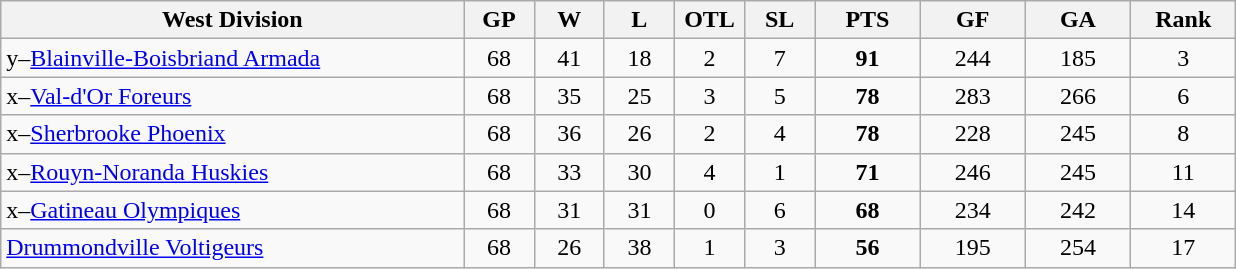<table class="wikitable" style="text-align:center">
<tr>
<th bgcolor="#DDDDFF" width="33%">West Division</th>
<th bgcolor="#DDDDFF" width="5%">GP</th>
<th bgcolor="#DDDDFF" width="5%">W</th>
<th bgcolor="#DDDDFF" width="5%">L</th>
<th bgcolor="#DDDDFF" width="5%">OTL</th>
<th bgcolor="#DDDDFF" width="5%">SL</th>
<th bgcolor="#DDDDFF" width="7.5%">PTS</th>
<th bgcolor="#DDDDFF" width="7.5%">GF</th>
<th bgcolor="#DDDDFF" width="7.5%">GA</th>
<th bgcolor="#DDDDFF" width="7.5%">Rank</th>
</tr>
<tr>
<td align=left>y–<a href='#'>Blainville-Boisbriand Armada</a></td>
<td>68</td>
<td>41</td>
<td>18</td>
<td>2</td>
<td>7</td>
<td><strong>91</strong></td>
<td>244</td>
<td>185</td>
<td>3</td>
</tr>
<tr>
<td align=left>x–<a href='#'>Val-d'Or Foreurs</a></td>
<td>68</td>
<td>35</td>
<td>25</td>
<td>3</td>
<td>5</td>
<td><strong>78</strong></td>
<td>283</td>
<td>266</td>
<td>6</td>
</tr>
<tr>
<td align=left>x–<a href='#'>Sherbrooke Phoenix</a></td>
<td>68</td>
<td>36</td>
<td>26</td>
<td>2</td>
<td>4</td>
<td><strong>78</strong></td>
<td>228</td>
<td>245</td>
<td>8</td>
</tr>
<tr>
<td align=left>x–<a href='#'>Rouyn-Noranda Huskies</a></td>
<td>68</td>
<td>33</td>
<td>30</td>
<td>4</td>
<td>1</td>
<td><strong>71</strong></td>
<td>246</td>
<td>245</td>
<td>11</td>
</tr>
<tr>
<td align=left>x–<a href='#'>Gatineau Olympiques</a></td>
<td>68</td>
<td>31</td>
<td>31</td>
<td>0</td>
<td>6</td>
<td><strong>68</strong></td>
<td>234</td>
<td>242</td>
<td>14</td>
</tr>
<tr>
<td align=left><a href='#'>Drummondville Voltigeurs</a></td>
<td>68</td>
<td>26</td>
<td>38</td>
<td>1</td>
<td>3</td>
<td><strong>56</strong></td>
<td>195</td>
<td>254</td>
<td>17</td>
</tr>
</table>
